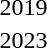<table>
<tr>
<td>2019<br></td>
<td></td>
<td></td>
<td></td>
</tr>
<tr>
<td>2023<br></td>
<td></td>
<td></td>
<td></td>
</tr>
</table>
